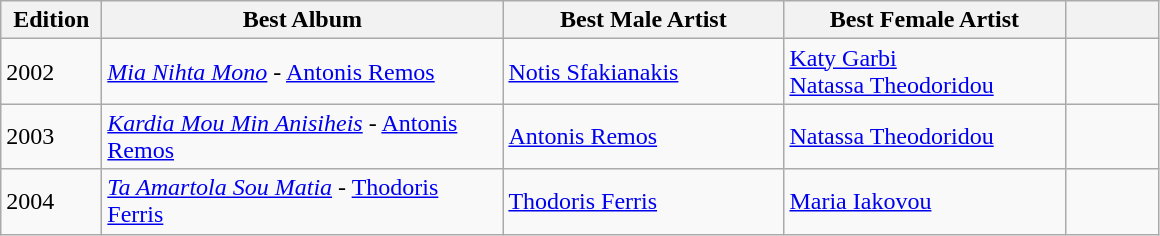<table class="wikitable" style="margin-right: 0;">
<tr text-align:center;">
<th style="width:60px;">Edition</th>
<th style="width:260px;">Best Album</th>
<th style="width:180px;">Best Male Artist</th>
<th style="width:180px;">Best Female Artist</th>
<th style="width:55px;"></th>
</tr>
<tr>
<td>2002</td>
<td><em><a href='#'>Mia Nihta Mono</a></em> - <a href='#'>Antonis Remos</a></td>
<td><a href='#'>Notis Sfakianakis</a></td>
<td><a href='#'>Katy Garbi</a><br><a href='#'>Natassa Theodoridou</a></td>
<td></td>
</tr>
<tr>
<td>2003</td>
<td><em><a href='#'>Kardia Mou Min Anisiheis</a></em> - <a href='#'>Antonis Remos</a></td>
<td><a href='#'>Antonis Remos</a></td>
<td><a href='#'>Natassa Theodoridou</a></td>
<td></td>
</tr>
<tr>
<td>2004</td>
<td><em><a href='#'>Ta Amartola Sou Matia</a></em> - <a href='#'>Thodoris Ferris</a></td>
<td><a href='#'>Thodoris Ferris</a></td>
<td><a href='#'>Maria Iakovou</a></td>
<td></td>
</tr>
</table>
